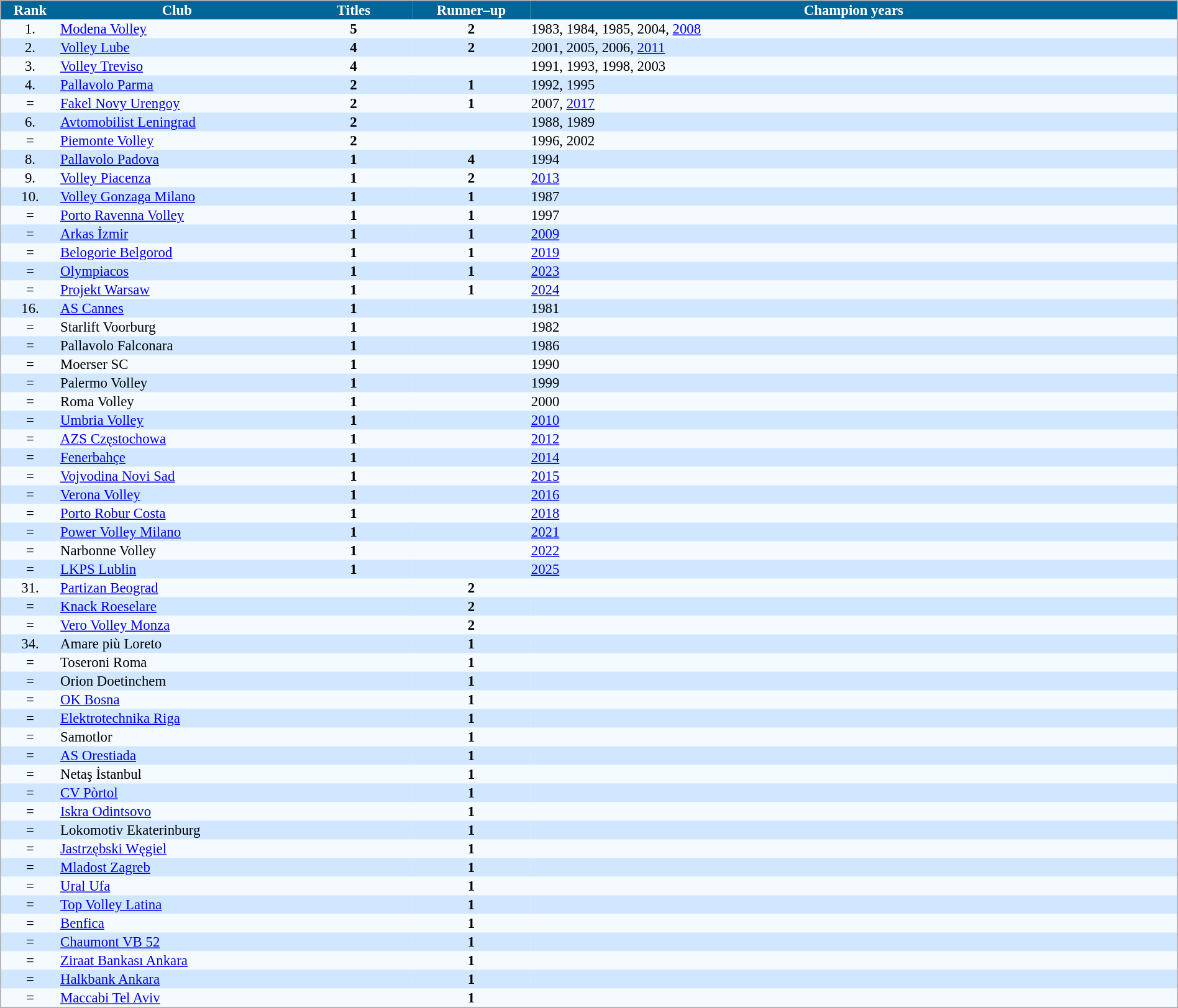<table cellspacing="0" style="background: #EBF5FF; border: 1px #aaa solid; border-collapse: collapse; font-size: 95%;" width=100%>
<tr bgcolor=#006699 style="color:white;">
<th width=5%>Rank</th>
<th width=20%>Club</th>
<th width=10%>Titles</th>
<th width=10%>Runner–up</th>
<th width=55%>Champion years</th>
</tr>
<tr bgcolor=#F5FAFF>
<td align=center>1.</td>
<td> <a href='#'>Modena Volley</a></td>
<td align=center><strong>5</strong></td>
<td align=center><strong>2</strong></td>
<td>1983, 1984, 1985, 2004, <a href='#'>2008</a></td>
</tr>
<tr bgcolor=#D0E7FF>
<td align=center>2.</td>
<td> <a href='#'>Volley Lube</a></td>
<td align=center><strong>4</strong></td>
<td align=center><strong>2</strong></td>
<td>2001, 2005, 2006, <a href='#'>2011</a></td>
</tr>
<tr bgcolor=#F5FAFF>
<td align=center>3.</td>
<td> <a href='#'>Volley Treviso</a></td>
<td align=center><strong>4</strong></td>
<td align=center></td>
<td>1991, 1993, 1998, 2003</td>
</tr>
<tr bgcolor=#D0E7FF>
<td align=center>4.</td>
<td> <a href='#'>Pallavolo Parma</a></td>
<td align=center><strong>2</strong></td>
<td align=center><strong>1</strong></td>
<td>1992, 1995</td>
</tr>
<tr bgcolor=#F5FAFF>
<td align=center>=</td>
<td> <a href='#'>Fakel Novy Urengoy</a></td>
<td align=center><strong>2</strong></td>
<td align=center><strong>1</strong></td>
<td>2007, <a href='#'>2017</a></td>
</tr>
<tr bgcolor=#D0E7FF>
<td align=center>6.</td>
<td> <a href='#'>Avtomobilist Leningrad</a></td>
<td align=center><strong>2</strong></td>
<td align=center></td>
<td>1988, 1989</td>
</tr>
<tr bgcolor=#F5FAFF>
<td align=center>=</td>
<td> <a href='#'>Piemonte Volley</a></td>
<td align=center><strong>2</strong></td>
<td align=center></td>
<td>1996, 2002</td>
</tr>
<tr bgcolor=#D0E7FF>
<td align=center>8.</td>
<td> <a href='#'>Pallavolo Padova</a></td>
<td align=center><strong>1</strong></td>
<td align=center><strong>4</strong></td>
<td>1994</td>
</tr>
<tr bgcolor=#F5FAFF>
<td align=center>9.</td>
<td> <a href='#'>Volley Piacenza</a></td>
<td align=center><strong>1</strong></td>
<td align=center><strong>2</strong></td>
<td><a href='#'>2013</a></td>
</tr>
<tr bgcolor=#D0E7FF>
<td align=center>10.</td>
<td> <a href='#'>Volley Gonzaga Milano</a></td>
<td align=center><strong>1</strong></td>
<td align=center><strong>1</strong></td>
<td>1987</td>
</tr>
<tr bgcolor=#F5FAFF>
<td align=center>=</td>
<td> <a href='#'>Porto Ravenna Volley</a></td>
<td align=center><strong>1</strong></td>
<td align=center><strong>1</strong></td>
<td>1997</td>
</tr>
<tr bgcolor=#D0E7FF>
<td align=center>=</td>
<td> <a href='#'>Arkas İzmir</a></td>
<td align=center><strong>1</strong></td>
<td align=center><strong>1</strong></td>
<td><a href='#'>2009</a></td>
</tr>
<tr bgcolor=#F5FAFF>
<td align=center>=</td>
<td> <a href='#'>Belogorie Belgorod</a></td>
<td align=center><strong>1</strong></td>
<td align=center><strong>1</strong></td>
<td><a href='#'>2019</a></td>
</tr>
<tr bgcolor=#D0E7FF>
<td align=center>=</td>
<td> <a href='#'>Olympiacos</a></td>
<td align=center><strong>1</strong></td>
<td align=center><strong>1</strong></td>
<td><a href='#'>2023</a></td>
</tr>
<tr bgcolor=#F5FAFF>
<td align=center>=</td>
<td> <a href='#'>Projekt Warsaw</a></td>
<td align=center><strong>1</strong></td>
<td align=center><strong>1</strong></td>
<td><a href='#'>2024</a></td>
</tr>
<tr bgcolor=#D0E7FF>
<td align=center>16.</td>
<td> <a href='#'>AS Cannes</a></td>
<td align=center><strong>1</strong></td>
<td align=center></td>
<td>1981</td>
</tr>
<tr bgcolor=#F5FAFF>
<td align=center>=</td>
<td> Starlift Voorburg</td>
<td align=center><strong>1</strong></td>
<td align=center></td>
<td>1982</td>
</tr>
<tr bgcolor=#D0E7FF>
<td align=center>=</td>
<td> Pallavolo Falconara</td>
<td align=center><strong>1</strong></td>
<td align=center></td>
<td>1986</td>
</tr>
<tr bgcolor=#F5FAFF>
<td align=center>=</td>
<td> Moerser SC</td>
<td align=center><strong>1</strong></td>
<td align=center></td>
<td>1990</td>
</tr>
<tr bgcolor=#D0E7FF>
<td align=center>=</td>
<td> Palermo Volley</td>
<td align=center><strong>1</strong></td>
<td align=center></td>
<td>1999</td>
</tr>
<tr bgcolor=#F5FAFF>
<td align=center>=</td>
<td> Roma Volley</td>
<td align=center><strong>1</strong></td>
<td align=center></td>
<td>2000</td>
</tr>
<tr bgcolor=#D0E7FF>
<td align=center>=</td>
<td> <a href='#'>Umbria Volley</a></td>
<td align=center><strong>1</strong></td>
<td align=center></td>
<td><a href='#'>2010</a></td>
</tr>
<tr bgcolor=#F5FAFF>
<td align=center>=</td>
<td> <a href='#'>AZS Częstochowa</a></td>
<td align=center><strong>1</strong></td>
<td align=center></td>
<td><a href='#'>2012</a></td>
</tr>
<tr bgcolor=#D0E7FF>
<td align=center>=</td>
<td> <a href='#'>Fenerbahçe</a></td>
<td align=center><strong>1</strong></td>
<td align=center></td>
<td><a href='#'>2014</a></td>
</tr>
<tr bgcolor=#F5FAFF>
<td align=center>=</td>
<td> <a href='#'>Vojvodina Novi Sad</a></td>
<td align=center><strong>1</strong></td>
<td align=center></td>
<td><a href='#'>2015</a></td>
</tr>
<tr bgcolor=#D0E7FF>
<td align=center>=</td>
<td> <a href='#'>Verona Volley</a></td>
<td align=center><strong>1</strong></td>
<td align=center></td>
<td><a href='#'>2016</a></td>
</tr>
<tr bgcolor=#F5FAFF>
<td align=center>=</td>
<td> <a href='#'>Porto Robur Costa</a></td>
<td align=center><strong>1</strong></td>
<td align=center></td>
<td><a href='#'>2018</a></td>
</tr>
<tr bgcolor=#D0E7FF>
<td align=center>=</td>
<td> <a href='#'>Power Volley Milano</a></td>
<td align=center><strong>1</strong></td>
<td align=center></td>
<td><a href='#'>2021</a></td>
</tr>
<tr bgcolor=#F5FAFF>
<td align=center>=</td>
<td> Narbonne Volley</td>
<td align=center><strong>1</strong></td>
<td align=center></td>
<td><a href='#'>2022</a></td>
</tr>
<tr bgcolor=#D0E7FF>
<td align=center>=</td>
<td> <a href='#'>LKPS Lublin</a></td>
<td align=center><strong>1</strong></td>
<td align=center></td>
<td><a href='#'>2025</a></td>
</tr>
<tr bgcolor=#F5FAFF>
<td align=center>31.</td>
<td> <a href='#'>Partizan Beograd</a></td>
<td align=center></td>
<td align=center><strong>2</strong></td>
<td></td>
</tr>
<tr bgcolor=#D0E7FF>
<td align=center>=</td>
<td> <a href='#'>Knack Roeselare</a></td>
<td align=center></td>
<td align=center><strong>2</strong></td>
<td></td>
</tr>
<tr bgcolor=#F5FAFF>
<td align=center>=</td>
<td> <a href='#'>Vero Volley Monza</a></td>
<td align=center></td>
<td align=center><strong>2</strong></td>
<td></td>
</tr>
<tr bgcolor=#D0E7FF>
<td align=center>34.</td>
<td> Amare più Loreto</td>
<td align=center></td>
<td align=center><strong>1</strong></td>
<td></td>
</tr>
<tr bgcolor=#F5FAFF>
<td align=center>=</td>
<td> Toseroni Roma</td>
<td align=center></td>
<td align=center><strong>1</strong></td>
<td></td>
</tr>
<tr bgcolor=#D0E7FF>
<td align=center>=</td>
<td> Orion Doetinchem</td>
<td align=center></td>
<td align=center><strong>1</strong></td>
<td></td>
</tr>
<tr bgcolor=#F5FAFF>
<td align=center>=</td>
<td> <a href='#'>OK Bosna</a></td>
<td align=center></td>
<td align=center><strong>1</strong></td>
<td></td>
</tr>
<tr bgcolor=#D0E7FF>
<td align=center>=</td>
<td> <a href='#'>Elektrotechnika Riga</a></td>
<td align=center></td>
<td align=center><strong>1</strong></td>
<td></td>
</tr>
<tr bgcolor=#F5FAFF>
<td align=center>=</td>
<td> Samotlor</td>
<td align=center></td>
<td align=center><strong>1</strong></td>
<td></td>
</tr>
<tr bgcolor=#D0E7FF>
<td align=center>=</td>
<td> <a href='#'>AS Orestiada</a></td>
<td align=center></td>
<td align=center><strong>1</strong></td>
<td></td>
</tr>
<tr bgcolor=#F5FAFF>
<td align=center>=</td>
<td> Netaş İstanbul</td>
<td align=center></td>
<td align=center><strong>1</strong></td>
<td></td>
</tr>
<tr bgcolor=#D0E7FF>
<td align=center>=</td>
<td> <a href='#'>CV Pòrtol</a></td>
<td align=center></td>
<td align=center><strong>1</strong></td>
<td></td>
</tr>
<tr bgcolor=#F5FAFF>
<td align=center>=</td>
<td> <a href='#'>Iskra Odintsovo</a></td>
<td align=center></td>
<td align=center><strong>1</strong></td>
<td></td>
</tr>
<tr bgcolor=#D0E7FF>
<td align=center>=</td>
<td> Lokomotiv Ekaterinburg</td>
<td align=center></td>
<td align=center><strong>1</strong></td>
<td></td>
</tr>
<tr bgcolor=#F5FAFF>
<td align=center>=</td>
<td> <a href='#'>Jastrzębski Węgiel</a></td>
<td align=center></td>
<td align=center><strong>1</strong></td>
<td></td>
</tr>
<tr bgcolor=#D0E7FF>
<td align=center>=</td>
<td> <a href='#'>Mladost Zagreb</a></td>
<td align=center></td>
<td align=center><strong>1</strong></td>
<td></td>
</tr>
<tr bgcolor=#F5FAFF>
<td align=center>=</td>
<td> <a href='#'>Ural Ufa</a></td>
<td align=center></td>
<td align=center><strong>1</strong></td>
<td></td>
</tr>
<tr bgcolor=#D0E7FF>
<td align=center>=</td>
<td> <a href='#'>Top Volley Latina</a></td>
<td align=center></td>
<td align=center><strong>1</strong></td>
<td></td>
</tr>
<tr bgcolor=#F5FAFF>
<td align=center>=</td>
<td> <a href='#'>Benfica</a></td>
<td align=center></td>
<td align=center><strong>1</strong></td>
<td></td>
</tr>
<tr bgcolor=#D0E7FF>
<td align=center>=</td>
<td> <a href='#'>Chaumont VB 52</a></td>
<td align=center></td>
<td align=center><strong>1</strong></td>
<td></td>
</tr>
<tr bgcolor=#F5FAFF>
<td align=center>=</td>
<td> <a href='#'>Ziraat Bankası Ankara</a></td>
<td align=center></td>
<td align=center><strong>1</strong></td>
<td></td>
</tr>
<tr bgcolor=#D0E7FF>
<td align=center>=</td>
<td> <a href='#'>Halkbank Ankara</a></td>
<td align=center></td>
<td align=center><strong>1</strong></td>
<td></td>
</tr>
<tr bgcolor=#F5FAFF>
<td align=center>=</td>
<td> <a href='#'>Maccabi Tel Aviv</a></td>
<td align=center></td>
<td align=center><strong>1</strong></td>
<td></td>
</tr>
</table>
